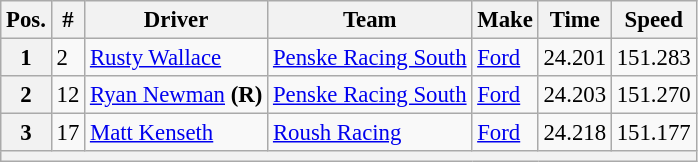<table class="wikitable" style="font-size:95%">
<tr>
<th>Pos.</th>
<th>#</th>
<th>Driver</th>
<th>Team</th>
<th>Make</th>
<th>Time</th>
<th>Speed</th>
</tr>
<tr>
<th>1</th>
<td>2</td>
<td><a href='#'>Rusty Wallace</a></td>
<td><a href='#'>Penske Racing South</a></td>
<td><a href='#'>Ford</a></td>
<td>24.201</td>
<td>151.283</td>
</tr>
<tr>
<th>2</th>
<td>12</td>
<td><a href='#'>Ryan Newman</a> <strong>(R)</strong></td>
<td><a href='#'>Penske Racing South</a></td>
<td><a href='#'>Ford</a></td>
<td>24.203</td>
<td>151.270</td>
</tr>
<tr>
<th>3</th>
<td>17</td>
<td><a href='#'>Matt Kenseth</a></td>
<td><a href='#'>Roush Racing</a></td>
<td><a href='#'>Ford</a></td>
<td>24.218</td>
<td>151.177</td>
</tr>
<tr>
<th colspan="7"></th>
</tr>
</table>
